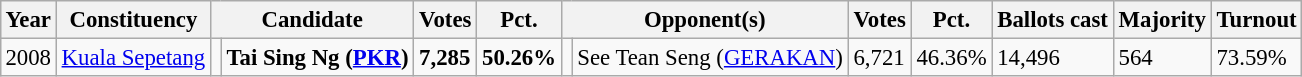<table class="wikitable" style="margin:0.5em ; font-size:95%">
<tr>
<th>Year</th>
<th>Constituency</th>
<th colspan="2">Candidate</th>
<th>Votes</th>
<th>Pct.</th>
<th colspan="2">Opponent(s)</th>
<th>Votes</th>
<th>Pct.</th>
<th>Ballots cast</th>
<th>Majority</th>
<th>Turnout</th>
</tr>
<tr>
<td>2008</td>
<td><a href='#'>Kuala Sepetang</a></td>
<td></td>
<td><strong>Tai Sing Ng (<a href='#'>PKR</a>)</strong></td>
<td><strong>7,285</strong></td>
<td><strong>50.26%</strong></td>
<td></td>
<td>See Tean Seng (<a href='#'>GERAKAN</a>)</td>
<td>6,721</td>
<td>46.36%</td>
<td>14,496</td>
<td>564</td>
<td>73.59%</td>
</tr>
</table>
